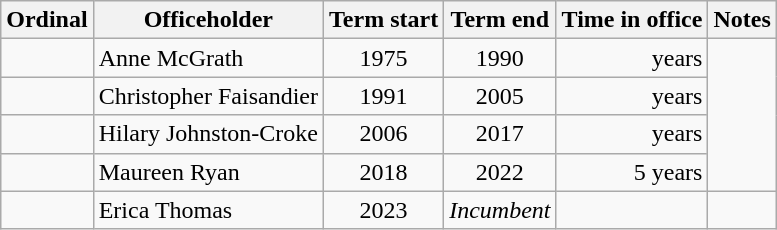<table class="wikitable">
<tr>
<th>Ordinal</th>
<th>Officeholder</th>
<th>Term start</th>
<th>Term end</th>
<th>Time in office</th>
<th>Notes</th>
</tr>
<tr>
<td align=center></td>
<td>Anne McGrath</td>
<td align=center>1975</td>
<td align=center>1990</td>
<td align=right> years</td>
<td rowspan=4></td>
</tr>
<tr>
<td align=center></td>
<td>Christopher Faisandier</td>
<td align=center>1991</td>
<td align=center>2005</td>
<td align=right> years</td>
</tr>
<tr>
<td align=center></td>
<td>Hilary Johnston-Croke</td>
<td align=center>2006</td>
<td align=center>2017</td>
<td align=right> years</td>
</tr>
<tr>
<td align=center></td>
<td>Maureen Ryan</td>
<td align=center>2018</td>
<td align=center>2022</td>
<td align=right>5 years</td>
</tr>
<tr>
<td align=center></td>
<td>Erica Thomas</td>
<td align=center>2023</td>
<td><em>Incumbent</em></td>
<td></td>
<td></td>
</tr>
</table>
